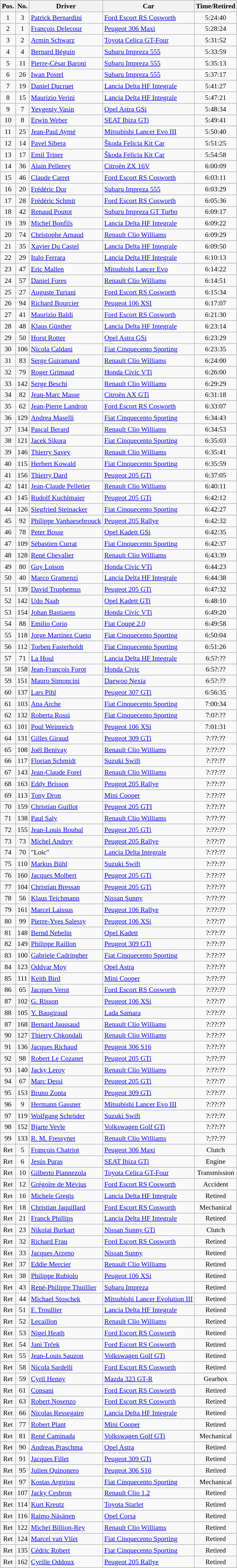<table class="wikitable sortable" style="text-align: center; font-size: 90%; max-width: 950px;">
<tr>
<th>Pos.</th>
<th>No.</th>
<th>Driver</th>
<th>Car</th>
<th>Time/Retired</th>
</tr>
<tr>
<td>1</td>
<td>3</td>
<td align="left"> <a href='#'>Patrick Bernardini</a></td>
<td align="left"><a href='#'>Ford Escort RS Cosworth</a></td>
<td>5:24:40</td>
</tr>
<tr>
<td>2</td>
<td>1</td>
<td align="left"> <a href='#'>François Delecour</a></td>
<td align="left"><a href='#'>Peugeot 306 Maxi</a></td>
<td>5:28:24</td>
</tr>
<tr>
<td>3</td>
<td>2</td>
<td align="left"> <a href='#'>Armin Schwarz</a></td>
<td align="left"><a href='#'>Toyota Celica GT-Four</a></td>
<td>5:31:52</td>
</tr>
<tr>
<td>4</td>
<td>4</td>
<td align="left"> <a href='#'>Bernard Béguin</a></td>
<td align="left"><a href='#'>Subaru Impreza 555</a></td>
<td>5:33:59</td>
</tr>
<tr>
<td>5</td>
<td>11</td>
<td align="left"> <a href='#'>Pierre-César Baroni</a></td>
<td align="left"><a href='#'>Subaru Impreza 555</a></td>
<td>5:35:13</td>
</tr>
<tr>
<td>6</td>
<td>26</td>
<td align="left"> <a href='#'>Iwan Postel</a></td>
<td align="left"><a href='#'>Subaru Impreza 555</a></td>
<td>5:37:17</td>
</tr>
<tr>
<td>7</td>
<td>19</td>
<td align="left"> <a href='#'>Daniel Ducruet</a></td>
<td align="left"><a href='#'>Lancia Delta HF Integrale</a></td>
<td>5:41:27</td>
</tr>
<tr>
<td>8</td>
<td>15</td>
<td align="left"> <a href='#'>Maurizio Verini</a></td>
<td align="left"><a href='#'>Lancia Delta HF Integrale</a></td>
<td>5:47:21</td>
</tr>
<tr>
<td>9</td>
<td>7</td>
<td align="left"> <a href='#'>Yevgeniy Vasin</a></td>
<td align="left"><a href='#'>Opel Astra GSi</a></td>
<td>5:48:34</td>
</tr>
<tr>
<td>10</td>
<td>8</td>
<td align="left"> <a href='#'>Erwin Weber</a></td>
<td align="left"><a href='#'>SEAT Ibiza GTi</a></td>
<td>5:49:41</td>
</tr>
<tr>
<td>11</td>
<td>25</td>
<td align="left"> <a href='#'>Jean-Paul Aymé</a></td>
<td align="left"><a href='#'>Mitsubishi Lancer Evo III</a></td>
<td>5:50:40</td>
</tr>
<tr>
<td>12</td>
<td>14</td>
<td align="left"> <a href='#'>Pavel Sibera</a></td>
<td align="left"><a href='#'>Škoda Felicia Kit Car</a></td>
<td>5:51:25</td>
</tr>
<tr>
<td>13</td>
<td>17</td>
<td align="left"> <a href='#'>Emil Triner</a></td>
<td align="left"><a href='#'>Škoda Felicia Kit Car</a></td>
<td>5:54:58</td>
</tr>
<tr>
<td>14</td>
<td>36</td>
<td align="left"> <a href='#'>Alain Pellerey</a></td>
<td align="left"><a href='#'>Citroën ZX 16V</a></td>
<td>6:00:09</td>
</tr>
<tr>
<td>15</td>
<td>46</td>
<td align="left"> <a href='#'>Claude Carret</a></td>
<td align="left"><a href='#'>Ford Escort RS Cosworth</a></td>
<td>6:03:11</td>
</tr>
<tr>
<td>16</td>
<td>20</td>
<td align="left"> <a href='#'>Frédéric Dor</a></td>
<td align="left"><a href='#'>Subaru Impreza 555</a></td>
<td>6:03:29</td>
</tr>
<tr>
<td>17</td>
<td>28</td>
<td align="left"> <a href='#'>Frédéric Schmit</a></td>
<td align="left"><a href='#'>Ford Escort RS Cosworth</a></td>
<td>6:05:36</td>
</tr>
<tr>
<td>18</td>
<td>42</td>
<td align="left"> <a href='#'>Renaud Poutot</a></td>
<td align="left"><a href='#'>Subaru Impreza GT Turbo</a></td>
<td>6:09:17</td>
</tr>
<tr>
<td>19</td>
<td>39</td>
<td align="left"> <a href='#'>Michel Bonfils</a></td>
<td align="left"><a href='#'>Lancia Delta HF Integrale</a></td>
<td>6:09:22</td>
</tr>
<tr>
<td>20</td>
<td>74</td>
<td align="left"> <a href='#'>Christophe Arnaud</a></td>
<td align="left"><a href='#'>Renault Clio Williams</a></td>
<td>6:09:29</td>
</tr>
<tr>
<td>21</td>
<td>35</td>
<td align="left"> <a href='#'>Xavier Du Castel</a></td>
<td align="left"><a href='#'>Lancia Delta HF Integrale</a></td>
<td>6:09:50</td>
</tr>
<tr>
<td>22</td>
<td>29</td>
<td align="left"> <a href='#'>Italo Ferrara</a></td>
<td align="left"><a href='#'>Lancia Delta HF Integrale</a></td>
<td>6:10:13</td>
</tr>
<tr>
<td>23</td>
<td>47</td>
<td align="left"> <a href='#'>Eric Mallen</a></td>
<td align="left"><a href='#'>Mitsubishi Lancer Evo</a></td>
<td>6:14:22</td>
</tr>
<tr>
<td>24</td>
<td>57</td>
<td align="left"> <a href='#'>Daniel Fores</a></td>
<td align="left"><a href='#'>Renault Clio Williams</a></td>
<td>6:14:51</td>
</tr>
<tr>
<td>25</td>
<td>27</td>
<td align="left"> <a href='#'>Auguste Turiani</a></td>
<td align="left"><a href='#'>Ford Escort RS Cosworth</a></td>
<td>6:15:34</td>
</tr>
<tr>
<td>26</td>
<td>94</td>
<td align="left"> <a href='#'>Richard Bourcier</a></td>
<td align="left"><a href='#'>Peugeot 106 XSI</a></td>
<td>6:17:07</td>
</tr>
<tr>
<td>27</td>
<td>41</td>
<td align="left"> <a href='#'>Maurizio Baldi</a></td>
<td align="left"><a href='#'>Ford Escort RS Cosworth</a></td>
<td>6:21:30</td>
</tr>
<tr>
<td>28</td>
<td>48</td>
<td align="left"> <a href='#'>Klaus Günther</a></td>
<td align="left"><a href='#'>Lancia Delta HF Integrale</a></td>
<td>6:23:14</td>
</tr>
<tr>
<td>29</td>
<td>50</td>
<td align="left"> <a href='#'>Horst Rotter</a></td>
<td align="left"><a href='#'>Opel Astra GSi</a></td>
<td>6:23:29</td>
</tr>
<tr>
<td>30</td>
<td>106</td>
<td align="left"> <a href='#'>Nicola Caldani</a></td>
<td align="left"><a href='#'>Fiat Cinquecento Sporting</a></td>
<td>6:23:35</td>
</tr>
<tr>
<td>31</td>
<td>83</td>
<td align="left"> <a href='#'>Serge Guiramand</a></td>
<td align="left"><a href='#'>Renault Clio Williams</a></td>
<td>6:24:00</td>
</tr>
<tr>
<td>32</td>
<td>79</td>
<td align="left"> <a href='#'>Roger Grimaud</a></td>
<td align="left"><a href='#'>Honda Civic VTi</a></td>
<td>6:26:00</td>
</tr>
<tr>
<td>33</td>
<td>142</td>
<td align="left"> <a href='#'>Serge Beschi</a></td>
<td align="left"><a href='#'>Renault Clio Williams</a></td>
<td>6:29:29</td>
</tr>
<tr>
<td>34</td>
<td>82</td>
<td align="left"> <a href='#'>Jean-Marc Masse</a></td>
<td align="left"><a href='#'>Citroën AX GTi</a></td>
<td>6:31:18</td>
</tr>
<tr>
<td>35</td>
<td>62</td>
<td align="left"> <a href='#'>Jean-Pierre Landron</a></td>
<td align="left"><a href='#'>Ford Escort RS Cosworth</a></td>
<td>6:33:07</td>
</tr>
<tr>
<td>36</td>
<td>129</td>
<td align="left"> <a href='#'>Andrea Maselli</a></td>
<td align="left"><a href='#'>Fiat Cinquecento Sporting</a></td>
<td>6:34:43</td>
</tr>
<tr>
<td>37</td>
<td>134</td>
<td align="left"> <a href='#'>Pascal Berard</a></td>
<td align="left"><a href='#'>Renault Clio Williams</a></td>
<td>6:34:53</td>
</tr>
<tr>
<td>38</td>
<td>121</td>
<td align="left"> <a href='#'>Jacek Sikora</a></td>
<td align="left"><a href='#'>Fiat Cinquecento Sporting</a></td>
<td>6:35:03</td>
</tr>
<tr>
<td>39</td>
<td>146</td>
<td align="left"> <a href='#'>Thierry Savey</a></td>
<td align="left"><a href='#'>Renault Clio Williams</a></td>
<td>6:35:41</td>
</tr>
<tr>
<td>40</td>
<td>115</td>
<td align="left"> <a href='#'>Herbert Kowald</a></td>
<td align="left"><a href='#'>Fiat Cinquecento Sporting</a></td>
<td>6:35:59</td>
</tr>
<tr>
<td>41</td>
<td>156</td>
<td align="left"> <a href='#'>Thierry Dard</a></td>
<td align="left"><a href='#'>Peugeot 205 GTi</a></td>
<td>6:37:05</td>
</tr>
<tr>
<td>42</td>
<td>141</td>
<td align="left"> <a href='#'>Jean-Claude Pelletier</a></td>
<td align="left"><a href='#'>Renault Clio Williams</a></td>
<td>6:40:11</td>
</tr>
<tr>
<td>43</td>
<td>145</td>
<td align="left"> <a href='#'>Rudolf Kuchlmaier</a></td>
<td align="left"><a href='#'>Peugeot 205 GTi</a></td>
<td>6:42:12</td>
</tr>
<tr>
<td>44</td>
<td>126</td>
<td align="left"> <a href='#'>Siegfried Steinacker</a></td>
<td align="left"><a href='#'>Fiat Cinquecento Sporting</a></td>
<td>6:42:27</td>
</tr>
<tr>
<td>45</td>
<td>92</td>
<td align="left"> <a href='#'>Philippe Vanhaesebrouck</a></td>
<td align="left"><a href='#'>Peugeot 205 Rallye</a></td>
<td>6:42:32</td>
</tr>
<tr>
<td>46</td>
<td>78</td>
<td align="left"> <a href='#'>Peter Bosse</a></td>
<td align="left"><a href='#'> Opel Kadett GSi</a></td>
<td>6:42:35</td>
</tr>
<tr>
<td>47</td>
<td>109</td>
<td align="left"> <a href='#'>Sébastien Currat</a></td>
<td align="left"><a href='#'>Fiat Cinquecento Sporting</a></td>
<td>6:42:37</td>
</tr>
<tr>
<td>48</td>
<td>128</td>
<td align="left"> <a href='#'>René Chevalier</a></td>
<td align="left"><a href='#'>Renault Clio Williams</a></td>
<td>6:43:39</td>
</tr>
<tr>
<td>49</td>
<td>80</td>
<td align="left"> <a href='#'>Guy Loison</a></td>
<td align="left"><a href='#'>Honda Civic VTi</a></td>
<td>6:44:23</td>
</tr>
<tr>
<td>50</td>
<td>40</td>
<td align="left"> <a href='#'>Marco Gramenzi</a></td>
<td align="left"><a href='#'>Lancia Delta HF Integrale</a></td>
<td>6:44:38</td>
</tr>
<tr>
<td>51</td>
<td>139</td>
<td align="left"> <a href='#'>David Truphemus</a></td>
<td align="left"><a href='#'>Peugeot 205 GTi</a></td>
<td>6:47:32</td>
</tr>
<tr>
<td>52</td>
<td>142</td>
<td align="left"> <a href='#'>Udo Naab</a></td>
<td align="left"><a href='#'>Opel Kadett GTi</a></td>
<td>6:48:10</td>
</tr>
<tr>
<td>53</td>
<td>154</td>
<td align="left"> <a href='#'>Johan Bastiaens</a></td>
<td align="left"><a href='#'>Honda Civic VTi</a></td>
<td>6:49:20</td>
</tr>
<tr>
<td>54</td>
<td>88</td>
<td align="left"> <a href='#'>Emilio Corio</a></td>
<td align="left"><a href='#'>Fiat Coupé 2.0</a></td>
<td>6:49:58</td>
</tr>
<tr>
<td>55</td>
<td>118</td>
<td align="left"> <a href='#'>Jorge Martínez Cueto</a></td>
<td align="left"><a href='#'>Fiat Cinquecento Sporting</a></td>
<td>6:50:04</td>
</tr>
<tr>
<td>56</td>
<td>112</td>
<td align="left"> <a href='#'>Torben Fasterholdt</a></td>
<td align="left"><a href='#'>Fiat Cinquecento Sporting</a></td>
<td>6:51:26</td>
</tr>
<tr>
<td>57</td>
<td>71</td>
<td align="left"> <a href='#'>La Houl</a></td>
<td align="left"><a href='#'>Lancia Delta HF Integrale</a></td>
<td>6:5?:??</td>
</tr>
<tr>
<td>58</td>
<td>158</td>
<td align="left"> <a href='#'>Jean-François Forot</a></td>
<td align="left"><a href='#'>Honda Civic</a></td>
<td>6:5?:??</td>
</tr>
<tr>
<td>59</td>
<td>151</td>
<td align="left"> <a href='#'>Mauro Simoncini</a></td>
<td align="left"><a href='#'>Daewoo Nexia</a></td>
<td>6:5?:??</td>
</tr>
<tr>
<td>60</td>
<td>137</td>
<td align="left"> <a href='#'>Lars Pihl</a></td>
<td align="left"><a href='#'>Peugeot 307 GTi</a></td>
<td>6:56:35</td>
</tr>
<tr>
<td>61</td>
<td>103</td>
<td align="left"> <a href='#'>Ana Arche</a></td>
<td align="left"><a href='#'>Fiat Cinquecento Sporting</a></td>
<td>7:00:34</td>
</tr>
<tr>
<td>62</td>
<td>132</td>
<td align="left"> <a href='#'>Roberta Rossi</a></td>
<td align="left"><a href='#'>Fiat Cinquecento Sporting</a></td>
<td>7:0?:??</td>
</tr>
<tr>
<td>63</td>
<td>101</td>
<td align="left"> <a href='#'>Poul Weinreich</a></td>
<td align="left"><a href='#'>Peugeot 106 XSi</a></td>
<td>7:01:31</td>
</tr>
<tr>
<td>64</td>
<td>131</td>
<td align="left"> <a href='#'>Gilles Giraud</a></td>
<td align="left"><a href='#'>Peugeot 309 GTi</a></td>
<td>?:??:??</td>
</tr>
<tr>
<td>65</td>
<td>108</td>
<td align="left"> <a href='#'>Joël Benivay</a></td>
<td align="left"><a href='#'>Renault Clio Williams</a></td>
<td>?:??:??</td>
</tr>
<tr>
<td>66</td>
<td>117</td>
<td align="left"> <a href='#'>Florian Schmidt</a></td>
<td align="left"><a href='#'>Suzuki Swift</a></td>
<td>?:??:??</td>
</tr>
<tr>
<td>67</td>
<td>143</td>
<td align="left"> <a href='#'>Jean-Claude Forel</a></td>
<td align="left"><a href='#'>Renault Clio Williams</a></td>
<td>?:??:??</td>
</tr>
<tr>
<td>68</td>
<td>163</td>
<td align="left"> <a href='#'>Eddy Brisson</a></td>
<td align="left"><a href='#'>Peugeot 205 Rallye</a></td>
<td>?:??:??</td>
</tr>
<tr>
<td>69</td>
<td>113</td>
<td align="left"> <a href='#'>Tony Dron</a></td>
<td align="left"><a href='#'>Mini Cooper</a></td>
<td>?:??:??</td>
</tr>
<tr>
<td>70</td>
<td>159</td>
<td align="left"> <a href='#'>Christian Guillot</a></td>
<td align="left"><a href='#'>Peugeot 205 GTI</a></td>
<td>?:??:??</td>
</tr>
<tr>
<td>71</td>
<td>138</td>
<td align="left"> <a href='#'>Paul Saly</a></td>
<td align="left"><a href='#'>Renault Clio Williams</a></td>
<td>?:??:??</td>
</tr>
<tr>
<td>72</td>
<td>155</td>
<td align="left"> <a href='#'>Jean-Louis Boubal</a></td>
<td align="left"><a href='#'>Peugeot 205 GTi</a></td>
<td>?:??:??</td>
</tr>
<tr>
<td>73</td>
<td>73</td>
<td align="left"> <a href='#'>Michel Andrey</a></td>
<td align="left"><a href='#'>Peugeot 205 Rallye</a></td>
<td>?:??:??</td>
</tr>
<tr>
<td>74</td>
<td>70</td>
<td align="left"> "Loic"</td>
<td align="left"><a href='#'>Lancia Delta Integrale</a></td>
<td>?:??:??</td>
</tr>
<tr>
<td>75</td>
<td>110</td>
<td align="left"> <a href='#'>Markus Bühl</a></td>
<td align="left"><a href='#'>Suzuki Swift</a></td>
<td>?:??:??</td>
</tr>
<tr>
<td>76</td>
<td>160</td>
<td align="left"> <a href='#'>Jacques Molbert</a></td>
<td align="left"><a href='#'>Peugeot 205 GTi</a></td>
<td>?:??:??</td>
</tr>
<tr>
<td>77</td>
<td>104</td>
<td align="left"> <a href='#'>Christian Bressan</a></td>
<td align="left"><a href='#'>Peugeot 205 GTi</a></td>
<td>?:??:??</td>
</tr>
<tr>
<td>78</td>
<td>56</td>
<td align="left"> <a href='#'>Klaus Teichmann</a></td>
<td align="left"><a href='#'>Nissan Sunny</a></td>
<td>?:??:??</td>
</tr>
<tr>
<td>79</td>
<td>161</td>
<td align="left"> <a href='#'>Marcel Laissus</a></td>
<td align="left"><a href='#'>Peugeot 106 Rallye</a></td>
<td>?:??:??</td>
</tr>
<tr>
<td>80</td>
<td>99</td>
<td align="left"> <a href='#'>Pierre-Yves Salessy</a></td>
<td align="left"><a href='#'>Peugeot 106 XSi</a></td>
<td>?:??:??</td>
</tr>
<tr>
<td>81</td>
<td>148</td>
<td align="left"> <a href='#'>Bernd Nebelin</a></td>
<td align="left"><a href='#'>Opel Kadett</a></td>
<td>?:??:??</td>
</tr>
<tr>
<td>82</td>
<td>149</td>
<td align="left"> <a href='#'>Philippe Raillon</a></td>
<td align="left"><a href='#'>Peugeot 309 GTi</a></td>
<td>?:??:??</td>
</tr>
<tr>
<td>83</td>
<td>100</td>
<td align="left"> <a href='#'>Gabriele Cadringher</a></td>
<td align="left"><a href='#'>Fiat Cinquecento Sporting</a></td>
<td>?:??:??</td>
</tr>
<tr>
<td>84</td>
<td>123</td>
<td align="left"> <a href='#'>Oddvar Moy</a></td>
<td align="left"><a href='#'>Opel Astra</a></td>
<td>?:??:??</td>
</tr>
<tr>
<td>85</td>
<td>111</td>
<td align="left"> <a href='#'>Keith Bird</a></td>
<td align="left"><a href='#'>Mini Cooper</a></td>
<td>?:??:??</td>
</tr>
<tr>
<td>86</td>
<td>65</td>
<td align="left"> <a href='#'>Jacques Verot</a></td>
<td align="left"><a href='#'>Ford Escort RS Cosworth</a></td>
<td>?:??:??</td>
</tr>
<tr>
<td>87</td>
<td>102</td>
<td align="left"> <a href='#'>G. Risson</a></td>
<td align="left"><a href='#'>Peugeot 106 XSi</a></td>
<td>?:??:??</td>
</tr>
<tr>
<td>88</td>
<td>105</td>
<td align="left"> <a href='#'>Y. Baugiraud</a></td>
<td align="left"><a href='#'>Lada Samara</a></td>
<td>?:??:??</td>
</tr>
<tr>
<td>87</td>
<td>168</td>
<td align="left"> <a href='#'>Bernard Jaussaud</a></td>
<td align="left"><a href='#'>Renault Clio Williams</a></td>
<td>?:??:??</td>
</tr>
<tr>
<td>90</td>
<td>127</td>
<td align="left"> <a href='#'>Thierry Chkondali</a></td>
<td align="left"><a href='#'>Renault Clio Williams</a></td>
<td>?:??:??</td>
</tr>
<tr>
<td>91</td>
<td>136</td>
<td align="left"> <a href='#'>Jacques Richaud</a></td>
<td align="left"><a href='#'>Peugeot 306 S16</a></td>
<td>?:??:??</td>
</tr>
<tr>
<td>92</td>
<td>98</td>
<td align="left"> <a href='#'>Robert Le Cozanet</a></td>
<td align="left"><a href='#'>Peugeot 205 GTi</a></td>
<td>?:??:??</td>
</tr>
<tr>
<td>93</td>
<td>140</td>
<td align="left"> <a href='#'>Jacky Leroy</a></td>
<td align="left"><a href='#'>Renault Clio Williams</a></td>
<td>?:??:??</td>
</tr>
<tr>
<td>94</td>
<td>67</td>
<td align="left"> <a href='#'>Marc Dessi</a></td>
<td align="left"><a href='#'>Peugeot 205 GTi</a></td>
<td>?:??:??</td>
</tr>
<tr>
<td>95</td>
<td>153</td>
<td align="left"> <a href='#'>Bruno Zonta</a></td>
<td align="left"><a href='#'>Peugeot 309 GTi</a></td>
<td>?:??:??</td>
</tr>
<tr>
<td>96</td>
<td>9</td>
<td align="left"> <a href='#'>Hermann Gassner</a></td>
<td align="left"><a href='#'>Mitsubishi Lancer Evo III</a></td>
<td>?:??:??</td>
</tr>
<tr>
<td>97</td>
<td>119</td>
<td align="left"> <a href='#'>Wolfgang Schröder</a></td>
<td align="left"><a href='#'>Suzuki Swift</a></td>
<td>?:??:??</td>
</tr>
<tr>
<td>98</td>
<td>152</td>
<td align="left"> <a href='#'>Bjarte Vevle</a></td>
<td align="left"><a href='#'>Volkswagen Golf GTi</a></td>
<td>?:??:??</td>
</tr>
<tr>
<td>99</td>
<td>133</td>
<td align="left"> <a href='#'>R. M. Fressynet</a></td>
<td align="left"><a href='#'>Renault Clio Williams</a></td>
<td>?:??:??</td>
</tr>
<tr>
<td>Ret</td>
<td>5</td>
<td align="left"> <a href='#'>François Chatriot</a></td>
<td align="left"><a href='#'>Peugeot 306 Maxi</a></td>
<td>Clutch</td>
</tr>
<tr>
<td>Ret</td>
<td>6</td>
<td align="left"> <a href='#'>Jesús Puras</a></td>
<td align="left"><a href='#'>SEAT Ibiza GTi</a></td>
<td>Engine</td>
</tr>
<tr>
<td>Ret</td>
<td>10</td>
<td align="left"> <a href='#'>Gilberto Piannezola</a></td>
<td align="left"><a href='#'>Toyota Celica GT-Four</a></td>
<td>Transmission</td>
</tr>
<tr>
<td>Ret</td>
<td>12</td>
<td align="left"> <a href='#'>Grégoire de Mévius</a></td>
<td align="left"><a href='#'>Ford Escort RS Cosworth</a></td>
<td>Accident</td>
</tr>
<tr>
<td>Ret</td>
<td>16</td>
<td align="left"> <a href='#'>Michele Gregis</a></td>
<td align="left"><a href='#'>Lancia Delta HF Integrale</a></td>
<td>Retired</td>
</tr>
<tr>
<td>Ret</td>
<td>18</td>
<td align="left"> <a href='#'>Christian Jaquillard</a></td>
<td align="left"><a href='#'>Ford Escort RS Cosworth</a></td>
<td>Mechanical</td>
</tr>
<tr>
<td>Ret</td>
<td>21</td>
<td align="left"> <a href='#'>Franck Phillips</a></td>
<td align="left"><a href='#'>Lancia Delta HF Integrale</a></td>
<td>Retired</td>
</tr>
<tr>
<td>Ret</td>
<td>23</td>
<td align="left"> <a href='#'>Nikolai Burkart</a></td>
<td align="left"><a href='#'>Nissan Sunny GTi</a></td>
<td>Clutch</td>
</tr>
<tr>
<td>Ret</td>
<td>32</td>
<td align="left"> <a href='#'>Richard Frau</a></td>
<td align="left"><a href='#'>Ford Escort RS Cosworth</a></td>
<td>Retired</td>
</tr>
<tr>
<td>Ret</td>
<td>33</td>
<td align="left"> <a href='#'>Jacques Arzeno</a></td>
<td align="left"><a href='#'>Nissan Sunny</a></td>
<td>Retired</td>
</tr>
<tr>
<td>Ret</td>
<td>37</td>
<td align="left"> <a href='#'>Eddie Mercier</a></td>
<td align="left"><a href='#'>Renault Clio Williams</a></td>
<td>Retired</td>
</tr>
<tr>
</tr>
<tr>
<td>Ret</td>
<td>38</td>
<td align="left"> <a href='#'>Philippe Rubiolo</a></td>
<td align="left"><a href='#'>Peugeot 106 XSi</a></td>
<td>Retired</td>
</tr>
<tr>
<td>Ret</td>
<td>43</td>
<td align="left"> <a href='#'>René-Philippe Thuillier</a></td>
<td align="left"><a href='#'>Subaru Impreza</a></td>
<td>Retired</td>
</tr>
<tr>
<td>Ret</td>
<td>44</td>
<td align="left"> <a href='#'>Michael Stoschek</a></td>
<td align="left"><a href='#'>Mitsubishi Lancer Evolution III</a></td>
<td>Retired</td>
</tr>
<tr>
<td>Ret</td>
<td>51</td>
<td align="left"> <a href='#'>F. Troullier</a></td>
<td align="left"><a href='#'>Lancia Delta HF Integrale</a></td>
<td>Retired</td>
</tr>
<tr>
<td>Ret</td>
<td>52</td>
<td align="left"> <a href='#'>Lecaillon</a></td>
<td align="left"><a href='#'>Renault Clio Williams</a></td>
<td>Retired</td>
</tr>
<tr>
<td>Ret</td>
<td>53</td>
<td align="left"> <a href='#'>Nigel Heath</a></td>
<td align="left"><a href='#'>Ford Escort RS Cosworth</a></td>
<td>Retired</td>
</tr>
<tr>
<td>Ret</td>
<td>54</td>
<td align="left"> <a href='#'>Jani Trček</a></td>
<td align="left"><a href='#'>Ford Escort RS Cosworth</a></td>
<td>Retired</td>
</tr>
<tr>
<td>Ret</td>
<td>55</td>
<td align="left"> <a href='#'>Jean-Louis Sauzon</a></td>
<td align="left"><a href='#'>Volkswagen Golf GTi</a></td>
<td>Retired</td>
</tr>
<tr>
<td>Ret</td>
<td>58</td>
<td align="left"> <a href='#'>Nicola Sardelli</a></td>
<td align="left"><a href='#'>Ford Escort RS Cosworth</a></td>
<td>Retired</td>
</tr>
<tr>
<td>Ret</td>
<td>59</td>
<td align="left"> <a href='#'>Cyril Henny</a></td>
<td align="left"><a href='#'>Mazda 323 GT-R</a></td>
<td>Gearbox</td>
</tr>
<tr>
<td>Ret</td>
<td>61</td>
<td align="left"> <a href='#'>Consani</a></td>
<td align="left"><a href='#'>Ford Escort RS Cosworth</a></td>
<td>Retired</td>
</tr>
<tr>
<td>Ret</td>
<td>63</td>
<td align="left"> <a href='#'>Robert Nosenzo</a></td>
<td align="left"><a href='#'>Ford Escort RS Cosworth</a></td>
<td>Retired</td>
</tr>
<tr>
<td>Ret</td>
<td>66</td>
<td align="left"> <a href='#'>Nicolas Ressegaire</a></td>
<td align="left"><a href='#'>Lancia Delta HF Integrale</a></td>
<td>Retired</td>
</tr>
<tr>
<td>Ret</td>
<td>77</td>
<td align="left"> <a href='#'>Robert Plant</a></td>
<td align="left"><a href='#'>Mini Cooper</a></td>
<td>Retired</td>
</tr>
<tr>
<td>Ret</td>
<td>81</td>
<td align="left"> <a href='#'>René Caminada</a></td>
<td align="left"><a href='#'>Volkswagen Golf GTi</a></td>
<td>Mechanical</td>
</tr>
<tr>
<td>Ret</td>
<td>90</td>
<td align="left"> <a href='#'>Andreas Praschma</a></td>
<td align="left"><a href='#'>Opel Astra</a></td>
<td>Retired</td>
</tr>
<tr>
<td>Ret</td>
<td>91</td>
<td align="left"> <a href='#'>Jacques Fillet</a></td>
<td align="left"><a href='#'>Peugeot 309 GTi</a></td>
<td>Retired</td>
</tr>
<tr>
<td>Ret</td>
<td>95</td>
<td align="left"> <a href='#'>Julien Quinonero</a></td>
<td align="left"><a href='#'>Peugeot 306 S16</a></td>
<td>Retired</td>
</tr>
<tr>
<td>Ret</td>
<td>97</td>
<td align="left"> <a href='#'>Kostas Argiriou</a></td>
<td align="left"><a href='#'>Fiat Cinquecento Sporting</a></td>
<td>Mechanical</td>
</tr>
<tr>
<td>Ret</td>
<td>107</td>
<td align="left"> <a href='#'>Jacky Cesbron</a></td>
<td align="left"><a href='#'>Renault Clio 1.2</a></td>
<td>Retired</td>
</tr>
<tr>
<td>Ret</td>
<td>114</td>
<td align="left"> <a href='#'>Kurt Kreutz</a></td>
<td align="left"><a href='#'>Toyota Starlet</a></td>
<td>Retired</td>
</tr>
<tr>
<td>Ret</td>
<td>116</td>
<td align="left"> <a href='#'>Raimo Näsänen</a></td>
<td align="left"><a href='#'>Opel Corsa</a></td>
<td>Retired</td>
</tr>
<tr>
<td>Ret</td>
<td>122</td>
<td align="left"> <a href='#'>Michel Billion-Rey</a></td>
<td align="left"><a href='#'>Renault Clio Williams</a></td>
<td>Retired</td>
</tr>
<tr>
<td>Ret</td>
<td>124</td>
<td align="left"> <a href='#'>Marcel van Vliet</a></td>
<td align="left"><a href='#'>Fiat Cinquecento Sporting</a></td>
<td>Retired</td>
</tr>
<tr>
<td>Ret</td>
<td>135</td>
<td align="left"> <a href='#'>Cédric Robert</a></td>
<td align="left"><a href='#'>Fiat Cinquecento Sporting</a></td>
<td>Retired</td>
</tr>
<tr>
<td>Ret</td>
<td>162</td>
<td align="left"> <a href='#'>Cyrille Oddoux</a></td>
<td align="left"><a href='#'>Peugeot 205 Rallye</a></td>
<td>Retired</td>
</tr>
</table>
